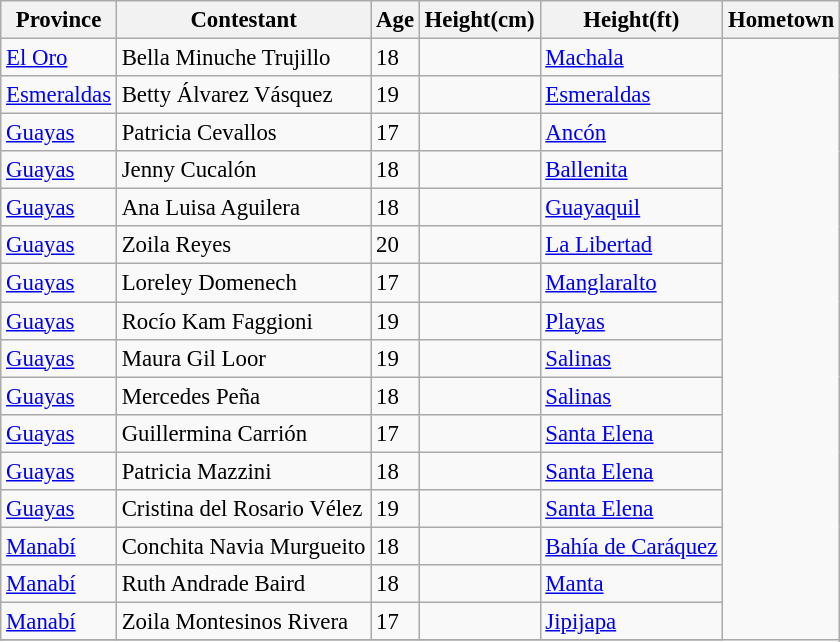<table class="wikitable sortable" style="font-size: 95%;">
<tr>
<th>Province</th>
<th>Contestant</th>
<th>Age</th>
<th>Height(cm)</th>
<th>Height(ft)</th>
<th>Hometown</th>
</tr>
<tr>
<td> <a href='#'>El Oro</a></td>
<td>Bella Minuche Trujillo</td>
<td>18</td>
<td></td>
<td><a href='#'>Machala</a></td>
</tr>
<tr>
<td> <a href='#'>Esmeraldas</a></td>
<td>Betty Álvarez Vásquez</td>
<td>19</td>
<td></td>
<td><a href='#'>Esmeraldas</a></td>
</tr>
<tr>
<td> <a href='#'>Guayas</a></td>
<td>Patricia Cevallos</td>
<td>17</td>
<td></td>
<td><a href='#'>Ancón</a></td>
</tr>
<tr>
<td> <a href='#'>Guayas</a></td>
<td>Jenny Cucalón</td>
<td>18</td>
<td></td>
<td><a href='#'>Ballenita</a></td>
</tr>
<tr>
<td> <a href='#'>Guayas</a></td>
<td>Ana Luisa Aguilera</td>
<td>18</td>
<td></td>
<td><a href='#'>Guayaquil</a></td>
</tr>
<tr>
<td> <a href='#'>Guayas</a></td>
<td>Zoila Reyes</td>
<td>20</td>
<td></td>
<td><a href='#'>La Libertad</a></td>
</tr>
<tr>
<td> <a href='#'>Guayas</a></td>
<td>Loreley Domenech</td>
<td>17</td>
<td></td>
<td><a href='#'>Manglaralto</a></td>
</tr>
<tr>
<td> <a href='#'>Guayas</a></td>
<td>Rocío Kam Faggioni</td>
<td>19</td>
<td></td>
<td><a href='#'>Playas</a></td>
</tr>
<tr>
<td> <a href='#'>Guayas</a></td>
<td>Maura Gil Loor</td>
<td>19</td>
<td></td>
<td><a href='#'>Salinas</a></td>
</tr>
<tr>
<td> <a href='#'>Guayas</a></td>
<td>Mercedes Peña</td>
<td>18</td>
<td></td>
<td><a href='#'>Salinas</a></td>
</tr>
<tr>
<td> <a href='#'>Guayas</a></td>
<td>Guillermina Carrión</td>
<td>17</td>
<td></td>
<td><a href='#'>Santa Elena</a></td>
</tr>
<tr>
<td> <a href='#'>Guayas</a></td>
<td>Patricia Mazzini</td>
<td>18</td>
<td></td>
<td><a href='#'>Santa Elena</a></td>
</tr>
<tr>
<td> <a href='#'>Guayas</a></td>
<td>Cristina del Rosario Vélez</td>
<td>19</td>
<td></td>
<td><a href='#'>Santa Elena</a></td>
</tr>
<tr>
<td> <a href='#'>Manabí</a></td>
<td>Conchita Navia Murgueito</td>
<td>18</td>
<td></td>
<td><a href='#'>Bahía de Caráquez</a></td>
</tr>
<tr>
<td> <a href='#'>Manabí</a></td>
<td>Ruth Andrade Baird</td>
<td>18</td>
<td></td>
<td><a href='#'>Manta</a></td>
</tr>
<tr>
<td> <a href='#'>Manabí</a></td>
<td>Zoila Montesinos Rivera</td>
<td>17</td>
<td></td>
<td><a href='#'>Jipijapa</a></td>
</tr>
<tr>
</tr>
</table>
